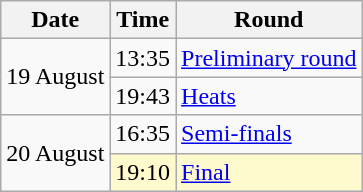<table class="wikitable">
<tr>
<th>Date</th>
<th>Time</th>
<th>Round</th>
</tr>
<tr>
<td rowspan=2>19 August</td>
<td>13:35</td>
<td><a href='#'>Preliminary round</a></td>
</tr>
<tr>
<td>19:43</td>
<td><a href='#'>Heats</a></td>
</tr>
<tr>
<td rowspan=2>20 August</td>
<td>16:35</td>
<td><a href='#'>Semi-finals</a></td>
</tr>
<tr style=background:lemonchiffon>
<td>19:10</td>
<td><a href='#'>Final</a></td>
</tr>
</table>
